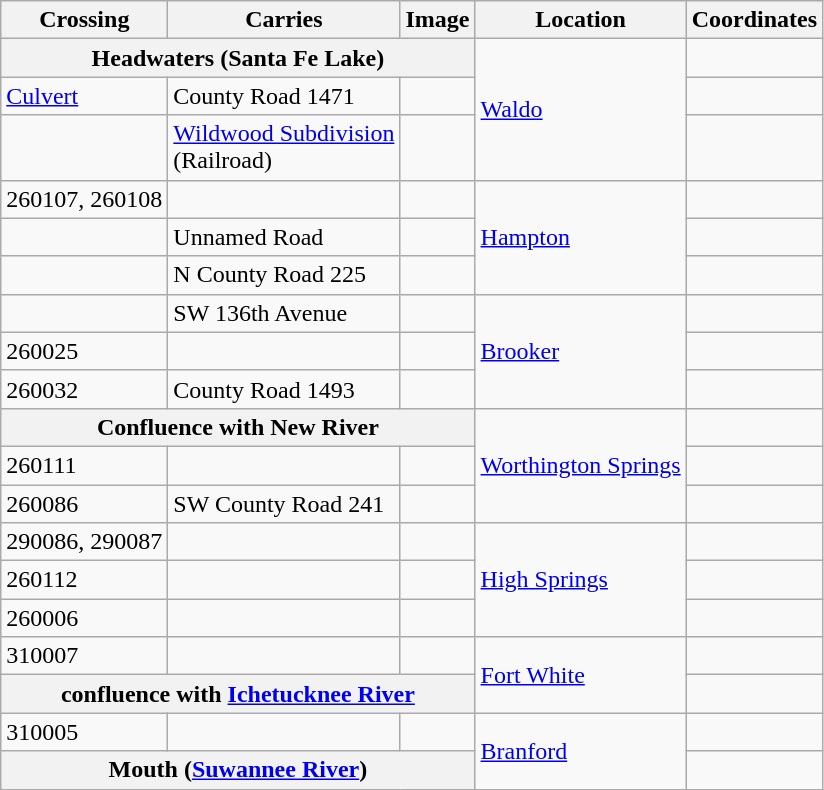<table class="wikitable">
<tr>
<th>Crossing</th>
<th>Carries</th>
<th>Image</th>
<th>Location</th>
<th>Coordinates</th>
</tr>
<tr>
<th colspan="3">Headwaters (Santa Fe Lake)</th>
<td rowspan=3><a href='#'>Waldo</a></td>
<td></td>
</tr>
<tr>
<td><a href='#'>Culvert</a></td>
<td> County Road 1471</td>
<td></td>
<td></td>
</tr>
<tr>
<td></td>
<td><a href='#'>Wildwood Subdivision</a><br>(Railroad)</td>
<td></td>
<td></td>
</tr>
<tr>
<td>260107, 260108</td>
<td></td>
<td></td>
<td rowspan=3><a href='#'>Hampton</a></td>
<td></td>
</tr>
<tr>
<td></td>
<td>Unnamed Road</td>
<td></td>
<td></td>
</tr>
<tr>
<td></td>
<td> N County Road 225</td>
<td></td>
<td></td>
</tr>
<tr>
<td></td>
<td>SW 136th Avenue</td>
<td></td>
<td rowspan=3><a href='#'>Brooker</a></td>
<td></td>
</tr>
<tr>
<td>260025</td>
<td></td>
<td></td>
<td></td>
</tr>
<tr>
<td>260032</td>
<td> County Road 1493</td>
<td></td>
<td></td>
</tr>
<tr>
<th colspan="3">Confluence with New River</th>
<td rowspan=3><a href='#'>Worthington Springs</a></td>
<td></td>
</tr>
<tr>
<td>260111</td>
<td></td>
<td></td>
<td></td>
</tr>
<tr>
<td>260086</td>
<td> SW County Road 241</td>
<td></td>
<td></td>
</tr>
<tr>
<td>290086, 290087</td>
<td></td>
<td></td>
<td rowspan=3><a href='#'>High Springs</a></td>
<td></td>
</tr>
<tr>
<td>260112</td>
<td></td>
<td></td>
<td></td>
</tr>
<tr>
<td>260006</td>
<td></td>
<td></td>
<td></td>
</tr>
<tr>
<td>310007</td>
<td></td>
<td></td>
<td rowspan=2><a href='#'>Fort White</a></td>
<td></td>
</tr>
<tr>
<th colspan="3">confluence with <a href='#'>Ichetucknee River</a></th>
<td></td>
</tr>
<tr>
<td>310005</td>
<td></td>
<td></td>
<td rowspan=2><a href='#'>Branford</a></td>
<td></td>
</tr>
<tr>
<th colspan="3">Mouth (<a href='#'>Suwannee River</a>)</th>
<td></td>
</tr>
</table>
